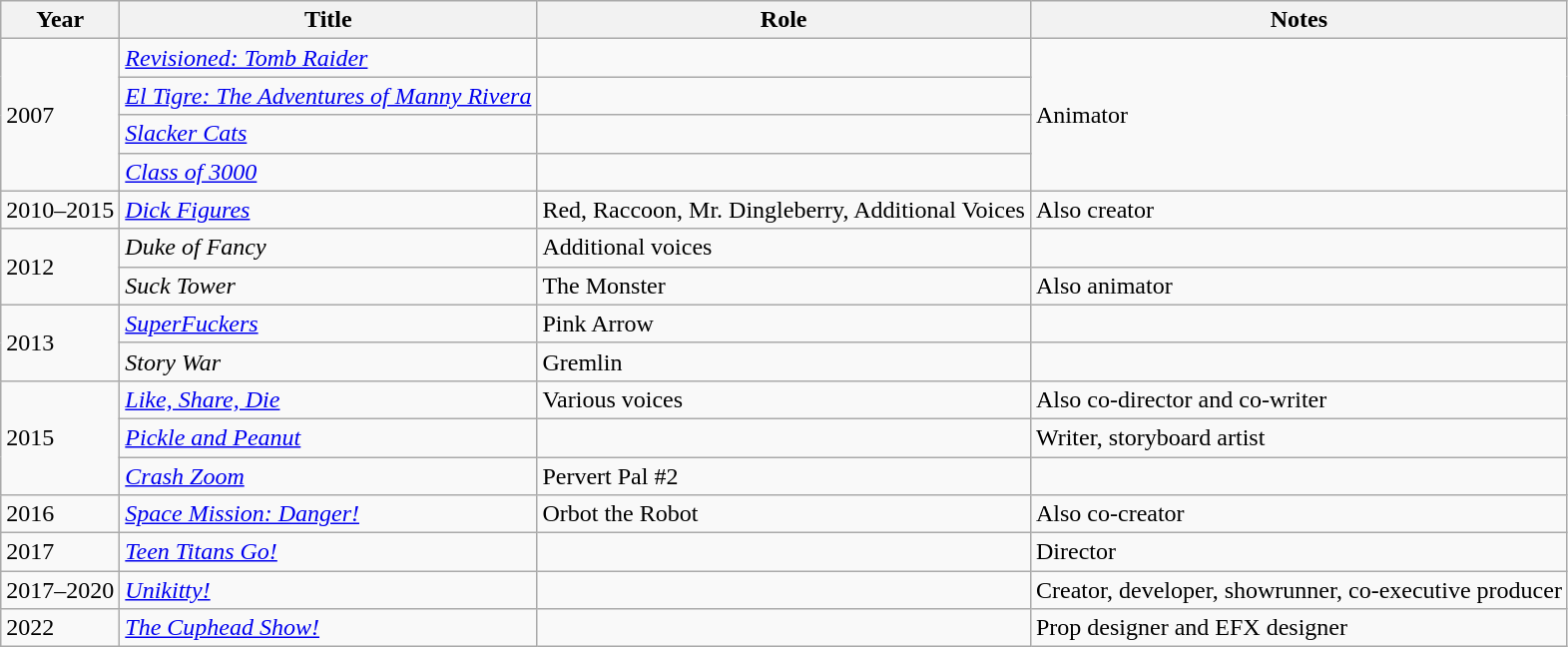<table class="wikitable">
<tr>
<th>Year</th>
<th>Title</th>
<th>Role</th>
<th>Notes</th>
</tr>
<tr>
<td rowspan="4">2007</td>
<td><em><a href='#'>Revisioned: Tomb Raider</a></em></td>
<td></td>
<td rowspan="4">Animator</td>
</tr>
<tr>
<td><em><a href='#'>El Tigre: The Adventures of Manny Rivera</a></em></td>
<td></td>
</tr>
<tr>
<td><em><a href='#'>Slacker Cats</a></em></td>
<td></td>
</tr>
<tr>
<td><em><a href='#'>Class of 3000</a></em></td>
<td></td>
</tr>
<tr>
<td>2010–2015</td>
<td><em><a href='#'>Dick Figures</a></em></td>
<td>Red, Raccoon, Mr. Dingleberry, Additional Voices</td>
<td>Also creator</td>
</tr>
<tr>
<td rowspan="2">2012</td>
<td><em>Duke of Fancy</em></td>
<td>Additional voices</td>
<td></td>
</tr>
<tr>
<td><em>Suck Tower</em></td>
<td>The Monster</td>
<td>Also animator</td>
</tr>
<tr>
<td rowspan="2">2013</td>
<td><em><a href='#'>SuperFuckers</a></em></td>
<td>Pink Arrow</td>
<td></td>
</tr>
<tr>
<td><em>Story War</em></td>
<td>Gremlin</td>
<td></td>
</tr>
<tr>
<td rowspan="3">2015</td>
<td><em><a href='#'>Like, Share, Die</a></em></td>
<td>Various voices</td>
<td>Also co-director and co-writer</td>
</tr>
<tr>
<td><em><a href='#'>Pickle and Peanut</a></em></td>
<td></td>
<td>Writer, storyboard artist</td>
</tr>
<tr>
<td><em><a href='#'>Crash Zoom</a></em></td>
<td>Pervert Pal #2</td>
<td></td>
</tr>
<tr>
<td>2016</td>
<td><em><a href='#'>Space Mission: Danger!</a></em></td>
<td>Orbot the Robot</td>
<td>Also co-creator</td>
</tr>
<tr>
<td>2017</td>
<td><em><a href='#'>Teen Titans Go!</a></em></td>
<td></td>
<td>Director</td>
</tr>
<tr>
<td>2017–2020</td>
<td><em><a href='#'>Unikitty!</a></em></td>
<td></td>
<td>Creator, developer, showrunner, co-executive producer</td>
</tr>
<tr>
<td>2022</td>
<td><em><a href='#'>The Cuphead Show!</a></em></td>
<td></td>
<td>Prop designer and EFX designer</td>
</tr>
</table>
